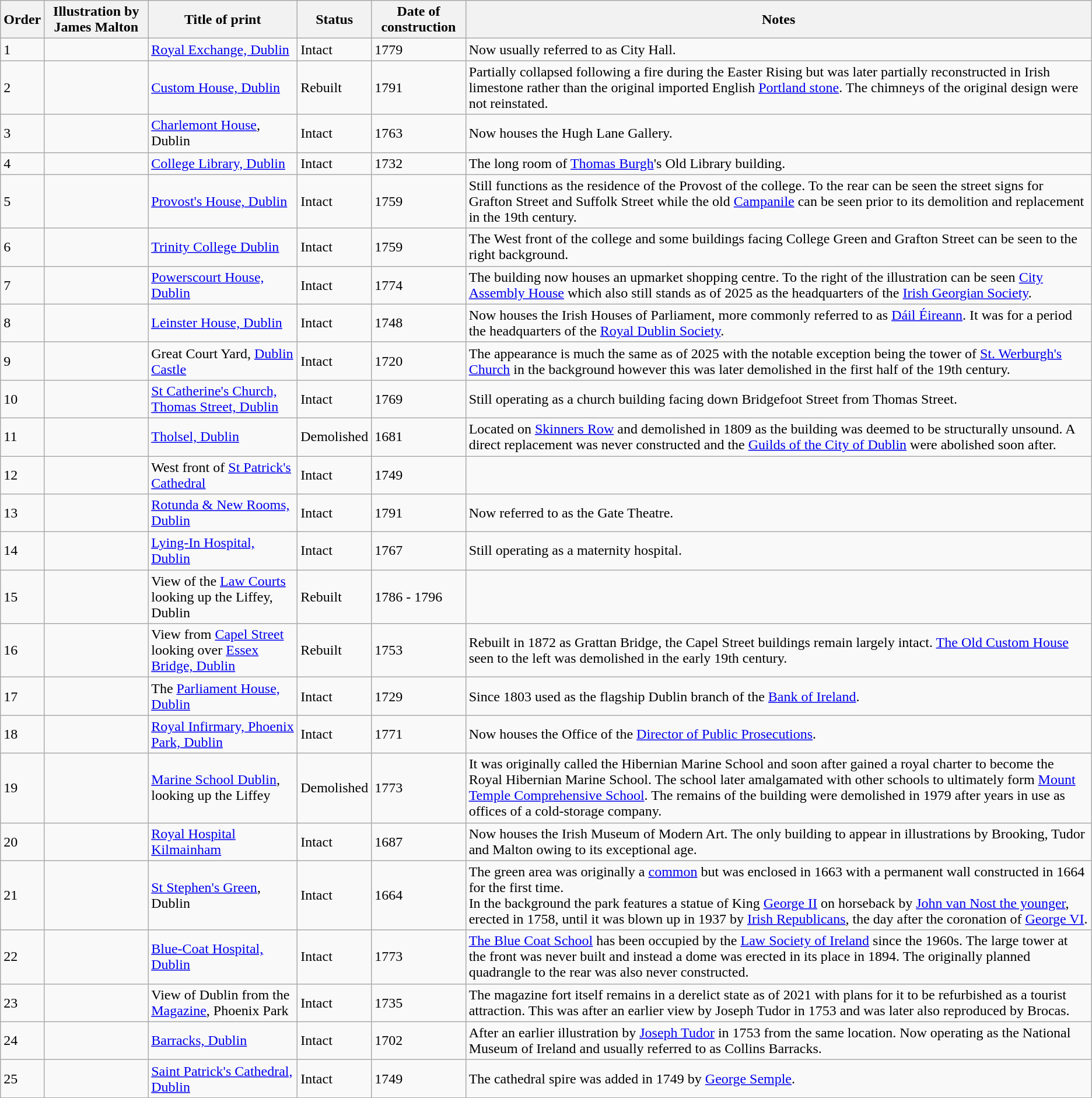<table class="wikitable sortable">
<tr>
<th>Order</th>
<th>Illustration by James Malton</th>
<th>Title of print</th>
<th>Status</th>
<th>Date of construction</th>
<th>Notes</th>
</tr>
<tr>
<td>1</td>
<td></td>
<td><a href='#'>Royal Exchange, Dublin</a></td>
<td>Intact</td>
<td>1779</td>
<td>Now usually referred to as City Hall.</td>
</tr>
<tr>
<td>2</td>
<td></td>
<td><a href='#'>Custom House, Dublin</a></td>
<td>Rebuilt</td>
<td>1791</td>
<td>Partially collapsed following a fire during the Easter Rising but was later partially reconstructed in Irish limestone rather than the original imported English <a href='#'>Portland stone</a>. The chimneys of the original design were not reinstated.</td>
</tr>
<tr>
<td>3</td>
<td></td>
<td><a href='#'>Charlemont House</a>, Dublin</td>
<td>Intact</td>
<td>1763</td>
<td>Now houses the Hugh Lane Gallery.</td>
</tr>
<tr>
<td>4</td>
<td></td>
<td><a href='#'>College Library, Dublin</a></td>
<td>Intact</td>
<td>1732</td>
<td>The long room of <a href='#'>Thomas Burgh</a>'s Old Library building.</td>
</tr>
<tr>
<td>5</td>
<td></td>
<td><a href='#'>Provost's House, Dublin</a></td>
<td>Intact</td>
<td>1759</td>
<td>Still functions as the residence of the Provost of the college. To the rear can be seen the street signs for Grafton Street and Suffolk Street while the old <a href='#'>Campanile</a> can be seen prior to its demolition and replacement in the 19th century.</td>
</tr>
<tr>
<td>6</td>
<td></td>
<td><a href='#'>Trinity College Dublin</a></td>
<td>Intact</td>
<td>1759</td>
<td>The West front of the college and some buildings facing College Green and Grafton Street can be seen to the right background.</td>
</tr>
<tr>
<td>7</td>
<td></td>
<td><a href='#'>Powerscourt House, Dublin</a></td>
<td>Intact</td>
<td>1774</td>
<td>The building now houses an upmarket shopping centre. To the right of the illustration can be seen <a href='#'>City Assembly House</a> which also still stands as of 2025 as the headquarters of the <a href='#'>Irish Georgian Society</a>.</td>
</tr>
<tr>
<td>8</td>
<td></td>
<td><a href='#'>Leinster House, Dublin</a></td>
<td>Intact</td>
<td>1748</td>
<td>Now houses the Irish Houses of Parliament, more commonly referred to as <a href='#'>Dáil Éireann</a>. It was for a period the headquarters of the <a href='#'>Royal Dublin Society</a>.</td>
</tr>
<tr>
<td>9</td>
<td></td>
<td>Great Court Yard, <a href='#'>Dublin Castle</a></td>
<td>Intact</td>
<td>1720</td>
<td>The appearance is much the same as of 2025 with the notable exception being the tower of <a href='#'>St. Werburgh's Church</a> in the background however this was later demolished in the first half of the 19th century.</td>
</tr>
<tr>
<td>10</td>
<td></td>
<td><a href='#'>St Catherine's Church, Thomas Street, Dublin</a></td>
<td>Intact</td>
<td>1769</td>
<td>Still operating as a church building facing down Bridgefoot Street from Thomas Street.</td>
</tr>
<tr>
<td>11</td>
<td></td>
<td><a href='#'>Tholsel, Dublin</a></td>
<td>Demolished</td>
<td>1681</td>
<td>Located on <a href='#'>Skinners Row</a> and demolished in 1809 as the building was deemed to be structurally unsound. A direct replacement was never constructed and the <a href='#'>Guilds of the City of Dublin</a> were abolished soon after.</td>
</tr>
<tr>
<td>12</td>
<td></td>
<td>West front of <a href='#'>St Patrick's Cathedral</a></td>
<td>Intact</td>
<td>1749</td>
<td></td>
</tr>
<tr>
<td>13</td>
<td></td>
<td><a href='#'>Rotunda & New Rooms, Dublin</a></td>
<td>Intact</td>
<td>1791</td>
<td>Now referred to as the Gate Theatre.</td>
</tr>
<tr>
<td>14</td>
<td></td>
<td><a href='#'>Lying-In Hospital, Dublin</a></td>
<td>Intact</td>
<td>1767</td>
<td>Still operating as a maternity hospital.</td>
</tr>
<tr>
<td>15</td>
<td></td>
<td>View of the <a href='#'>Law Courts</a> looking up the Liffey, Dublin</td>
<td>Rebuilt</td>
<td>1786 - 1796</td>
<td></td>
</tr>
<tr>
<td>16</td>
<td></td>
<td>View from <a href='#'>Capel Street</a> looking over <a href='#'>Essex Bridge, Dublin</a></td>
<td>Rebuilt</td>
<td>1753</td>
<td>Rebuilt in 1872 as Grattan Bridge, the Capel Street buildings remain largely intact. <a href='#'>The Old Custom House</a> seen to the left was demolished in the early 19th century.</td>
</tr>
<tr>
<td>17</td>
<td></td>
<td>The <a href='#'>Parliament House, Dublin</a></td>
<td>Intact</td>
<td>1729</td>
<td>Since 1803 used as the flagship Dublin branch of the <a href='#'>Bank of Ireland</a>.</td>
</tr>
<tr>
<td>18</td>
<td></td>
<td><a href='#'>Royal Infirmary, Phoenix Park, Dublin</a></td>
<td>Intact</td>
<td>1771</td>
<td>Now houses the Office of the <a href='#'>Director of Public Prosecutions</a>.</td>
</tr>
<tr>
<td>19</td>
<td></td>
<td><a href='#'>Marine School Dublin</a>, looking up the Liffey</td>
<td>Demolished</td>
<td>1773</td>
<td>It was originally called the Hibernian Marine School and soon after gained a royal charter to become the Royal Hibernian Marine School. The school later amalgamated with other schools to ultimately form <a href='#'>Mount Temple Comprehensive School</a>. The remains of the building were demolished in 1979 after years in use as offices of a cold-storage company.</td>
</tr>
<tr>
<td>20</td>
<td></td>
<td><a href='#'>Royal Hospital Kilmainham</a></td>
<td>Intact</td>
<td>1687</td>
<td>Now houses the Irish Museum of Modern Art. The only building to appear in illustrations by Brooking, Tudor and Malton owing to its exceptional age.</td>
</tr>
<tr>
<td>21</td>
<td></td>
<td><a href='#'>St Stephen's Green</a>, Dublin</td>
<td>Intact</td>
<td>1664</td>
<td>The green area was originally a <a href='#'>common</a> but was enclosed in 1663 with a permanent wall constructed in 1664 for the first time.<br>In the background the park features a statue of King <a href='#'>George II</a> on horseback by <a href='#'>John van Nost the younger</a>, erected in 1758, until it was blown up in 1937 by <a href='#'>Irish Republicans</a>, the day after the coronation of <a href='#'>George VI</a>.</td>
</tr>
<tr>
<td>22</td>
<td></td>
<td><a href='#'>Blue-Coat Hospital, Dublin</a></td>
<td>Intact</td>
<td>1773</td>
<td><a href='#'>The Blue Coat School</a> has been occupied by the <a href='#'>Law Society of Ireland</a> since the 1960s. The large tower at the front was never built and instead a dome was erected in its place in 1894. The originally planned quadrangle to the rear was also never constructed.</td>
</tr>
<tr>
<td>23</td>
<td></td>
<td>View of Dublin from the <a href='#'>Magazine</a>, Phoenix Park</td>
<td>Intact</td>
<td>1735</td>
<td>The magazine fort itself remains in a derelict state as of 2021 with plans for it to be refurbished as a tourist attraction. This was after an earlier view by Joseph Tudor in 1753 and was later also reproduced by Brocas.</td>
</tr>
<tr>
<td>24</td>
<td></td>
<td><a href='#'>Barracks, Dublin</a></td>
<td>Intact</td>
<td>1702</td>
<td>After an earlier illustration by <a href='#'>Joseph Tudor</a> in 1753 from the same location. Now operating as the National Museum of Ireland and usually referred to as Collins Barracks.</td>
</tr>
<tr>
<td>25</td>
<td></td>
<td><a href='#'>Saint Patrick's Cathedral, Dublin</a></td>
<td>Intact</td>
<td>1749</td>
<td>The cathedral spire was added in 1749 by <a href='#'>George Semple</a>.</td>
</tr>
<tr>
</tr>
</table>
